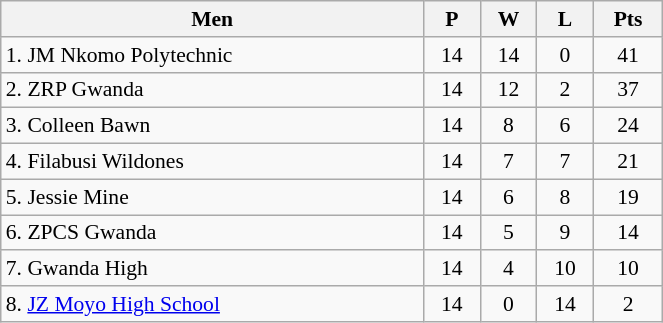<table class="wikitable" width=35% style="font-size:90%; text-align:center;">
<tr>
<th>Men</th>
<th>P</th>
<th>W</th>
<th>L</th>
<th>Pts</th>
</tr>
<tr>
<td align=left>1. JM Nkomo Polytechnic</td>
<td>14</td>
<td>14</td>
<td>0</td>
<td>41</td>
</tr>
<tr>
<td align=left>2. ZRP Gwanda</td>
<td>14</td>
<td>12</td>
<td>2</td>
<td>37</td>
</tr>
<tr>
<td align=left>3. Colleen Bawn</td>
<td>14</td>
<td>8</td>
<td>6</td>
<td>24</td>
</tr>
<tr>
<td align=left>4. Filabusi Wildones</td>
<td>14</td>
<td>7</td>
<td>7</td>
<td>21</td>
</tr>
<tr>
<td align=left>5. Jessie Mine</td>
<td>14</td>
<td>6</td>
<td>8</td>
<td>19</td>
</tr>
<tr>
<td align=left>6. ZPCS Gwanda</td>
<td>14</td>
<td>5</td>
<td>9</td>
<td>14</td>
</tr>
<tr>
<td align=left>7. Gwanda High</td>
<td>14</td>
<td>4</td>
<td>10</td>
<td>10</td>
</tr>
<tr>
<td align=left>8. <a href='#'>JZ Moyo High School</a></td>
<td>14</td>
<td>0</td>
<td>14</td>
<td>2</td>
</tr>
</table>
